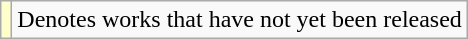<table class="wikitable">
<tr>
<td style="background:#FFFFCC;"></td>
<td>Denotes works that have not yet been released</td>
</tr>
</table>
